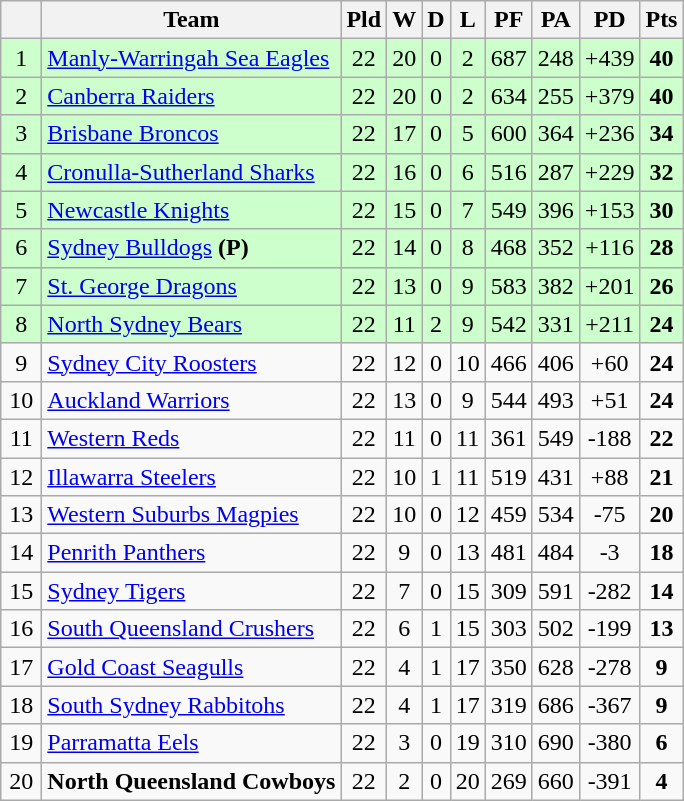<table class="wikitable" style="text-align:center;">
<tr>
<th style="width:20px;" abbr="Position×"></th>
<th>Team</th>
<th abbr="Played">Pld</th>
<th abbr="Won">W</th>
<th abbr="Drawn">D</th>
<th abbr="Lost">L</th>
<th abbr="Points for">PF</th>
<th abbr="Points against">PA</th>
<th abbr="Points difference">PD</th>
<th abbr="Points">Pts</th>
</tr>
<tr style="background:#cfc;">
<td>1</td>
<td style="text-align:left;"> <a href='#'>Manly-Warringah Sea Eagles</a></td>
<td>22</td>
<td>20</td>
<td>0</td>
<td>2</td>
<td>687</td>
<td>248</td>
<td>+439</td>
<td><strong>40</strong></td>
</tr>
<tr style="background:#cfc;">
<td>2</td>
<td style="text-align:left;"> <a href='#'>Canberra Raiders</a></td>
<td>22</td>
<td>20</td>
<td>0</td>
<td>2</td>
<td>634</td>
<td>255</td>
<td>+379</td>
<td><strong>40</strong></td>
</tr>
<tr style="background:#cfc;">
<td>3</td>
<td style="text-align:left;"> <a href='#'>Brisbane Broncos</a></td>
<td>22</td>
<td>17</td>
<td>0</td>
<td>5</td>
<td>600</td>
<td>364</td>
<td>+236</td>
<td><strong>34</strong></td>
</tr>
<tr style="background:#cfc;">
<td>4</td>
<td style="text-align:left;"> <a href='#'>Cronulla-Sutherland Sharks</a></td>
<td>22</td>
<td>16</td>
<td>0</td>
<td>6</td>
<td>516</td>
<td>287</td>
<td>+229</td>
<td><strong>32</strong></td>
</tr>
<tr style="background:#cfc;">
<td>5</td>
<td style="text-align:left;"> <a href='#'>Newcastle Knights</a></td>
<td>22</td>
<td>15</td>
<td>0</td>
<td>7</td>
<td>549</td>
<td>396</td>
<td>+153</td>
<td><strong>30</strong></td>
</tr>
<tr style="background:#cfc;">
<td>6</td>
<td style="text-align:left;"> <a href='#'>Sydney Bulldogs</a> <strong>(P)</strong></td>
<td>22</td>
<td>14</td>
<td>0</td>
<td>8</td>
<td>468</td>
<td>352</td>
<td>+116</td>
<td><strong>28</strong></td>
</tr>
<tr style="background:#cfc;">
<td>7</td>
<td style="text-align:left;"> <a href='#'>St. George Dragons</a></td>
<td>22</td>
<td>13</td>
<td>0</td>
<td>9</td>
<td>583</td>
<td>382</td>
<td>+201</td>
<td><strong>26</strong></td>
</tr>
<tr style="background:#cfc;">
<td>8</td>
<td style="text-align:left;"> <a href='#'>North Sydney Bears</a></td>
<td>22</td>
<td>11</td>
<td>2</td>
<td>9</td>
<td>542</td>
<td>331</td>
<td>+211</td>
<td><strong>24</strong></td>
</tr>
<tr>
<td>9</td>
<td style="text-align:left;"> <a href='#'>Sydney City Roosters</a></td>
<td>22</td>
<td>12</td>
<td>0</td>
<td>10</td>
<td>466</td>
<td>406</td>
<td>+60</td>
<td><strong>24</strong></td>
</tr>
<tr>
<td>10</td>
<td style="text-align:left;"> <a href='#'>Auckland Warriors</a></td>
<td>22</td>
<td>13</td>
<td>0</td>
<td>9</td>
<td>544</td>
<td>493</td>
<td>+51</td>
<td><strong>24</strong></td>
</tr>
<tr>
<td>11</td>
<td style="text-align:left;"> <a href='#'>Western Reds</a></td>
<td>22</td>
<td>11</td>
<td>0</td>
<td>11</td>
<td>361</td>
<td>549</td>
<td>-188</td>
<td><strong>22</strong></td>
</tr>
<tr>
<td>12</td>
<td style="text-align:left;"> <a href='#'>Illawarra Steelers</a></td>
<td>22</td>
<td>10</td>
<td>1</td>
<td>11</td>
<td>519</td>
<td>431</td>
<td>+88</td>
<td><strong>21</strong></td>
</tr>
<tr>
<td>13</td>
<td style="text-align:left;"> <a href='#'>Western Suburbs Magpies</a></td>
<td>22</td>
<td>10</td>
<td>0</td>
<td>12</td>
<td>459</td>
<td>534</td>
<td>-75</td>
<td><strong>20</strong></td>
</tr>
<tr>
<td>14</td>
<td style="text-align:left;"> <a href='#'>Penrith Panthers</a></td>
<td>22</td>
<td>9</td>
<td>0</td>
<td>13</td>
<td>481</td>
<td>484</td>
<td>-3</td>
<td><strong>18</strong></td>
</tr>
<tr>
<td>15</td>
<td style="text-align:left;"> <a href='#'>Sydney Tigers</a></td>
<td>22</td>
<td>7</td>
<td>0</td>
<td>15</td>
<td>309</td>
<td>591</td>
<td>-282</td>
<td><strong>14</strong></td>
</tr>
<tr>
<td>16</td>
<td style="text-align:left;"> <a href='#'>South Queensland Crushers</a></td>
<td>22</td>
<td>6</td>
<td>1</td>
<td>15</td>
<td>303</td>
<td>502</td>
<td>-199</td>
<td><strong>13</strong></td>
</tr>
<tr>
<td>17</td>
<td style="text-align:left;"> <a href='#'>Gold Coast Seagulls</a></td>
<td>22</td>
<td>4</td>
<td>1</td>
<td>17</td>
<td>350</td>
<td>628</td>
<td>-278</td>
<td><strong>9</strong></td>
</tr>
<tr>
<td>18</td>
<td style="text-align:left;"> <a href='#'>South Sydney Rabbitohs</a></td>
<td>22</td>
<td>4</td>
<td>1</td>
<td>17</td>
<td>319</td>
<td>686</td>
<td>-367</td>
<td><strong>9</strong></td>
</tr>
<tr>
<td>19</td>
<td style="text-align:left;"> <a href='#'>Parramatta Eels</a></td>
<td>22</td>
<td>3</td>
<td>0</td>
<td>19</td>
<td>310</td>
<td>690</td>
<td>-380</td>
<td><strong>6</strong></td>
</tr>
<tr>
<td>20</td>
<td style="text-align:left;"><strong> North Queensland Cowboys</strong></td>
<td>22</td>
<td>2</td>
<td>0</td>
<td>20</td>
<td>269</td>
<td>660</td>
<td>-391</td>
<td><strong>4</strong></td>
</tr>
</table>
